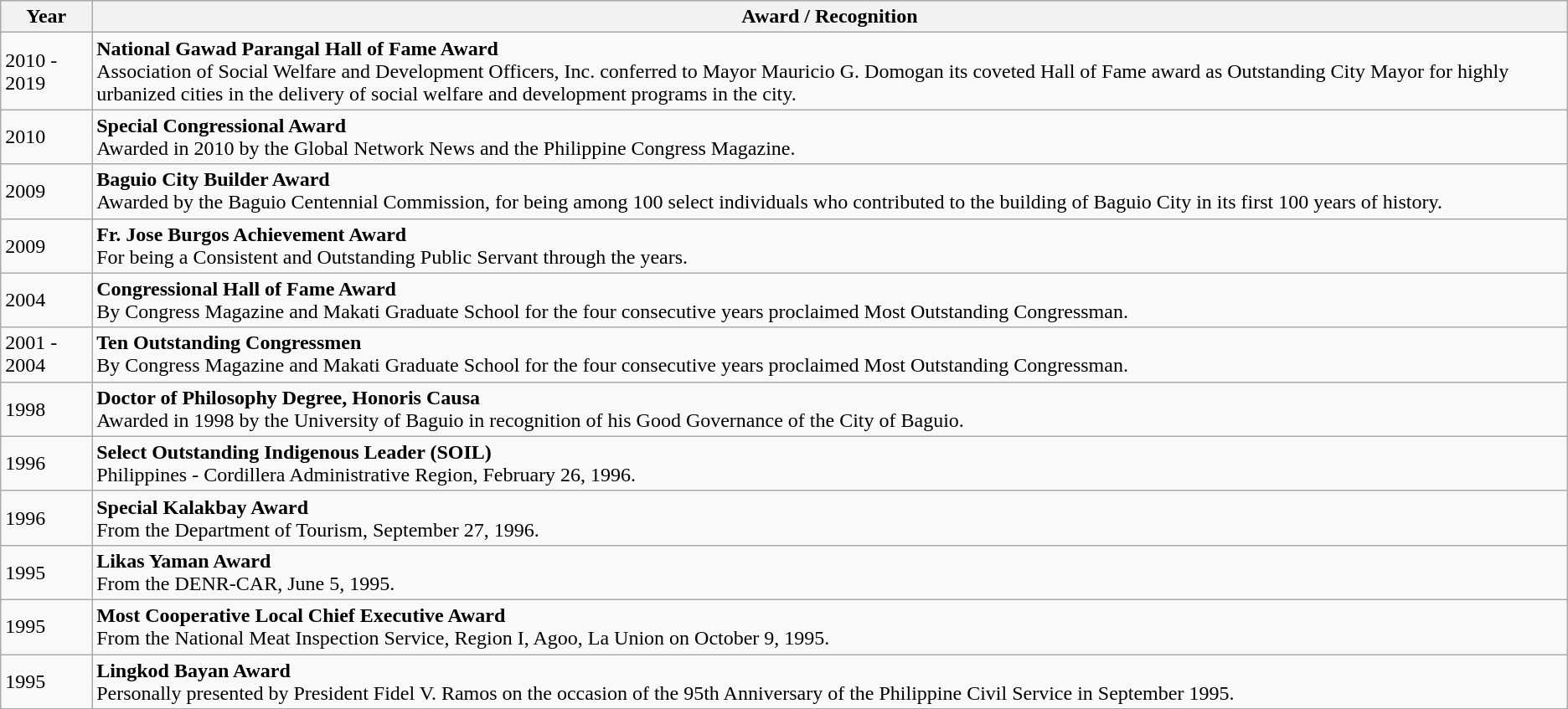<table class="wikitable">
<tr>
<th>Year</th>
<th>Award / Recognition</th>
</tr>
<tr>
<td>2010 - 2019</td>
<td><strong>National Gawad Parangal Hall of Fame Award</strong><br>Association of Social Welfare and Development Officers, Inc. conferred to Mayor Mauricio G. Domogan its coveted Hall of Fame award as Outstanding City Mayor for highly urbanized cities in the delivery of social welfare and development programs in the city.</td>
</tr>
<tr>
<td>2010</td>
<td><strong>Special Congressional Award</strong><br>Awarded in 2010 by the Global Network News and the Philippine Congress Magazine.</td>
</tr>
<tr>
<td>2009</td>
<td><strong>Baguio City Builder Award</strong><br>Awarded by the Baguio Centennial Commission, for being among 100 select individuals who contributed to the building of Baguio City in its first 100 years of history.</td>
</tr>
<tr>
<td>2009</td>
<td><strong>Fr. Jose Burgos Achievement Award</strong><br>For being a Consistent and Outstanding Public Servant through the years.</td>
</tr>
<tr>
<td>2004</td>
<td><strong>Congressional Hall of Fame Award</strong><br>By Congress Magazine and Makati Graduate School for the four consecutive years proclaimed Most Outstanding Congressman.</td>
</tr>
<tr>
<td>2001 -  2004</td>
<td><strong>Ten Outstanding Congressmen</strong><br>By Congress Magazine and Makati Graduate School for the four consecutive years proclaimed Most Outstanding Congressman.</td>
</tr>
<tr>
<td>1998</td>
<td><strong>Doctor of Philosophy Degree, Honoris Causa</strong><br>Awarded in 1998 by the University of Baguio in recognition of his Good Governance of the City of Baguio.</td>
</tr>
<tr>
<td>1996</td>
<td><strong>Select Outstanding Indigenous Leader (SOIL)</strong><br>Philippines - Cordillera Administrative Region, February 26, 1996.</td>
</tr>
<tr>
<td>1996</td>
<td><strong>Special Kalakbay Award</strong><br>From the Department of Tourism, September 27, 1996.</td>
</tr>
<tr>
<td>1995</td>
<td><strong>Likas Yaman Award</strong><br>From the DENR-CAR, June 5, 1995.</td>
</tr>
<tr>
<td>1995</td>
<td><strong>Most Cooperative Local Chief Executive Award</strong><br>From the National Meat Inspection Service, Region I, Agoo, La Union on October 9, 1995.</td>
</tr>
<tr>
<td>1995</td>
<td><strong>Lingkod Bayan Award</strong><br>Personally presented by President Fidel V. Ramos on the occasion of the 95th Anniversary of the Philippine Civil Service in September 1995.</td>
</tr>
</table>
